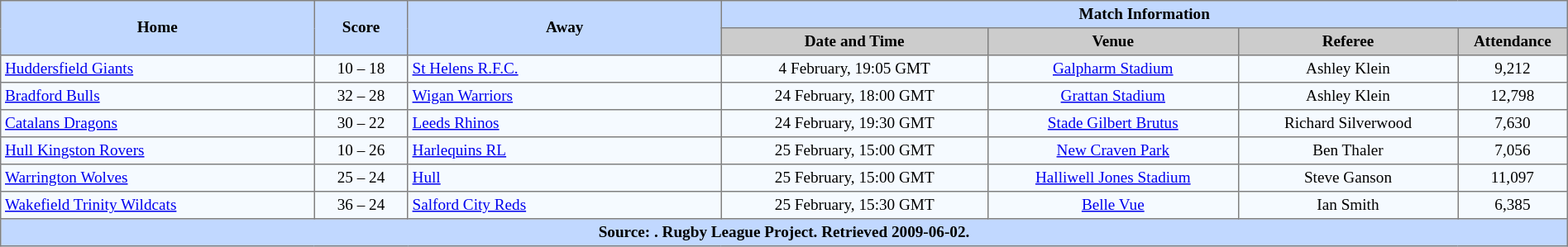<table border="1" cellpadding="3" cellspacing="0" style="border-collapse:collapse; font-size:80%; text-align:center; width:100%;">
<tr style="background:#c1d8ff;">
<th rowspan="2" style="width:20%;">Home</th>
<th rowspan="2" style="width:6%;">Score</th>
<th rowspan="2" style="width:20%;">Away</th>
<th colspan=6>Match Information</th>
</tr>
<tr style="background:#ccc;">
<th width=17%>Date and Time</th>
<th width=16%>Venue</th>
<th width=14%>Referee</th>
<th width=7%>Attendance</th>
</tr>
<tr style="background:#f5faff;">
<td align=left> <a href='#'>Huddersfield Giants</a></td>
<td>10 – 18</td>
<td align=left> <a href='#'>St Helens R.F.C.</a></td>
<td>4 February, 19:05 GMT</td>
<td><a href='#'>Galpharm Stadium</a></td>
<td>Ashley Klein</td>
<td>9,212</td>
</tr>
<tr style="background:#f5faff;">
<td align=left> <a href='#'>Bradford Bulls</a></td>
<td>32 – 28</td>
<td align=left> <a href='#'>Wigan Warriors</a></td>
<td>24 February, 18:00 GMT</td>
<td><a href='#'>Grattan Stadium</a></td>
<td>Ashley Klein</td>
<td>12,798</td>
</tr>
<tr style="background:#f5faff;">
<td align=left> <a href='#'>Catalans Dragons</a></td>
<td>30 – 22</td>
<td align=left> <a href='#'>Leeds Rhinos</a></td>
<td>24 February, 19:30 GMT</td>
<td><a href='#'>Stade Gilbert Brutus</a></td>
<td>Richard Silverwood</td>
<td>7,630</td>
</tr>
<tr style="background:#f5faff;">
<td align=left> <a href='#'>Hull Kingston Rovers</a></td>
<td>10 – 26</td>
<td align=left> <a href='#'>Harlequins RL</a></td>
<td>25 February, 15:00 GMT</td>
<td><a href='#'>New Craven Park</a></td>
<td>Ben Thaler</td>
<td>7,056</td>
</tr>
<tr style="background:#f5faff;">
<td align=left> <a href='#'>Warrington Wolves</a></td>
<td>25 – 24</td>
<td align=left> <a href='#'>Hull</a></td>
<td>25 February, 15:00 GMT</td>
<td><a href='#'>Halliwell Jones Stadium</a></td>
<td>Steve Ganson</td>
<td>11,097</td>
</tr>
<tr style="background:#f5faff;">
<td align=left> <a href='#'>Wakefield Trinity Wildcats</a></td>
<td>36 – 24</td>
<td align=left> <a href='#'>Salford City Reds</a></td>
<td>25 February, 15:30 GMT</td>
<td><a href='#'>Belle Vue</a></td>
<td>Ian Smith</td>
<td>6,385</td>
</tr>
<tr style="background:#c1d8ff;">
<th colspan=10>Source: . Rugby League Project. Retrieved 2009-06-02.</th>
</tr>
</table>
